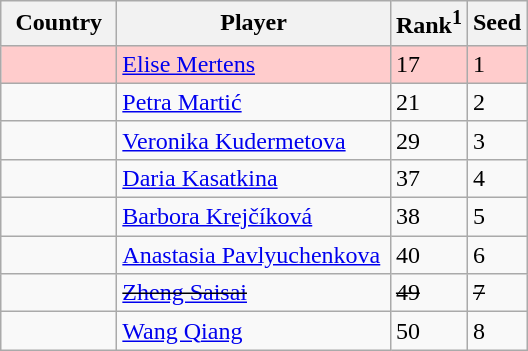<table class="sortable wikitable">
<tr>
<th width="70">Country</th>
<th width="175">Player</th>
<th>Rank<sup>1</sup></th>
<th>Seed</th>
</tr>
<tr style="background:#fcc;">
<td></td>
<td><a href='#'>Elise Mertens</a></td>
<td>17</td>
<td>1</td>
</tr>
<tr>
<td></td>
<td><a href='#'>Petra Martić</a></td>
<td>21</td>
<td>2</td>
</tr>
<tr>
<td></td>
<td><a href='#'>Veronika Kudermetova</a></td>
<td>29</td>
<td>3</td>
</tr>
<tr>
<td></td>
<td><a href='#'>Daria Kasatkina</a></td>
<td>37</td>
<td>4</td>
</tr>
<tr>
<td></td>
<td><a href='#'>Barbora Krejčíková</a></td>
<td>38</td>
<td>5</td>
</tr>
<tr>
<td></td>
<td><a href='#'>Anastasia Pavlyuchenkova</a></td>
<td>40</td>
<td>6</td>
</tr>
<tr>
<td><s></s></td>
<td><s><a href='#'>Zheng Saisai</a></s></td>
<td><s>49</s></td>
<td><s>7</s></td>
</tr>
<tr>
<td></td>
<td><a href='#'>Wang Qiang</a></td>
<td>50</td>
<td>8</td>
</tr>
</table>
